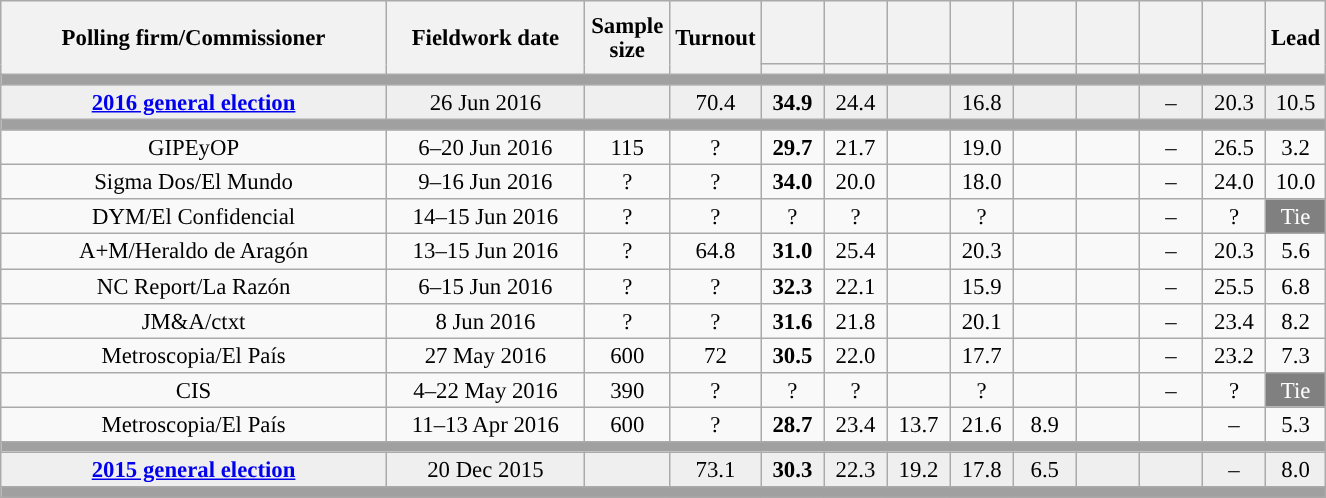<table class="wikitable collapsible collapsed" style="text-align:center; font-size:95%; line-height:16px;">
<tr style="height:42px; background-color:#E9E9E9">
<th style="width:250px;" rowspan="2">Polling firm/Commissioner</th>
<th style="width:125px;" rowspan="2">Fieldwork date</th>
<th style="width:50px;" rowspan="2">Sample size</th>
<th style="width:45px;" rowspan="2">Turnout</th>
<th style="width:35px;"></th>
<th style="width:35px;"></th>
<th style="width:35px;"></th>
<th style="width:35px;"></th>
<th style="width:35px;"></th>
<th style="width:35px;"></th>
<th style="width:35px;"></th>
<th style="width:35px;"></th>
<th style="width:30px;" rowspan="2">Lead</th>
</tr>
<tr>
<th style="color:inherit;background:"></th>
<th style="color:inherit;background:"></th>
<th style="color:inherit;background:"></th>
<th style="color:inherit;background:"></th>
<th style="color:inherit;background:"></th>
<th style="color:inherit;background:"></th>
<th style="color:inherit;background:"></th>
<th style="color:inherit;background:"></th>
</tr>
<tr>
<td colspan="13" style="background:#A0A0A0"></td>
</tr>
<tr style="background:#EFEFEF;">
<td><strong><a href='#'>2016 general election</a></strong></td>
<td>26 Jun 2016</td>
<td></td>
<td>70.4</td>
<td><strong>34.9</strong><br></td>
<td>24.4<br></td>
<td></td>
<td>16.8<br></td>
<td></td>
<td></td>
<td>–</td>
<td>20.3<br></td>
<td style="background:">10.5</td>
</tr>
<tr>
<td colspan="13" style="background:#A0A0A0"></td>
</tr>
<tr>
<td>GIPEyOP</td>
<td>6–20 Jun 2016</td>
<td>115</td>
<td>?</td>
<td><strong>29.7</strong><br></td>
<td>21.7<br></td>
<td></td>
<td>19.0<br></td>
<td></td>
<td></td>
<td>–</td>
<td>26.5<br></td>
<td style="background:">3.2</td>
</tr>
<tr>
<td>Sigma Dos/El Mundo</td>
<td>9–16 Jun 2016</td>
<td>?</td>
<td>?</td>
<td><strong>34.0</strong><br></td>
<td>20.0<br></td>
<td></td>
<td>18.0<br></td>
<td></td>
<td></td>
<td>–</td>
<td>24.0<br></td>
<td style="background:">10.0</td>
</tr>
<tr>
<td>DYM/El Confidencial</td>
<td>14–15 Jun 2016</td>
<td>?</td>
<td>?</td>
<td>?<br></td>
<td>?<br></td>
<td></td>
<td>?<br></td>
<td></td>
<td></td>
<td>–</td>
<td>?<br></td>
<td style="background:gray;color:white;">Tie</td>
</tr>
<tr>
<td>A+M/Heraldo de Aragón</td>
<td>13–15 Jun 2016</td>
<td>?</td>
<td>64.8</td>
<td><strong>31.0</strong><br></td>
<td>25.4<br></td>
<td></td>
<td>20.3<br></td>
<td></td>
<td></td>
<td>–</td>
<td>20.3<br></td>
<td style="background:">5.6</td>
</tr>
<tr>
<td>NC Report/La Razón</td>
<td>6–15 Jun 2016</td>
<td>?</td>
<td>?</td>
<td><strong>32.3</strong><br></td>
<td>22.1<br></td>
<td></td>
<td>15.9<br></td>
<td></td>
<td></td>
<td>–</td>
<td>25.5<br></td>
<td style="background:">6.8</td>
</tr>
<tr>
<td>JM&A/ctxt</td>
<td>8 Jun 2016</td>
<td>?</td>
<td>?</td>
<td><strong>31.6</strong><br></td>
<td>21.8<br></td>
<td></td>
<td>20.1<br></td>
<td></td>
<td></td>
<td>–</td>
<td>23.4<br></td>
<td style="background:">8.2</td>
</tr>
<tr>
<td>Metroscopia/El País</td>
<td>27 May 2016</td>
<td>600</td>
<td>72</td>
<td><strong>30.5</strong><br></td>
<td>22.0<br></td>
<td></td>
<td>17.7<br></td>
<td></td>
<td></td>
<td>–</td>
<td>23.2<br></td>
<td style="background:">7.3</td>
</tr>
<tr>
<td>CIS</td>
<td>4–22 May 2016</td>
<td>390</td>
<td>?</td>
<td>?<br></td>
<td>?<br></td>
<td></td>
<td>?<br></td>
<td></td>
<td></td>
<td>–</td>
<td>?<br></td>
<td style="background:gray;color:white;">Tie</td>
</tr>
<tr>
<td>Metroscopia/El País</td>
<td>11–13 Apr 2016</td>
<td>600</td>
<td>?</td>
<td><strong>28.7</strong><br></td>
<td>23.4<br></td>
<td>13.7<br></td>
<td>21.6<br></td>
<td>8.9<br></td>
<td></td>
<td></td>
<td>–</td>
<td style="background:">5.3</td>
</tr>
<tr>
<td colspan="13" style="background:#A0A0A0"></td>
</tr>
<tr style="background:#EFEFEF;">
<td><strong><a href='#'>2015 general election</a></strong></td>
<td>20 Dec 2015</td>
<td></td>
<td>73.1</td>
<td><strong>30.3</strong><br></td>
<td>22.3<br></td>
<td>19.2<br></td>
<td>17.8<br></td>
<td>6.5<br></td>
<td></td>
<td></td>
<td>–</td>
<td style="background:">8.0</td>
</tr>
<tr>
<td colspan="13" style="background:#A0A0A0"></td>
</tr>
</table>
